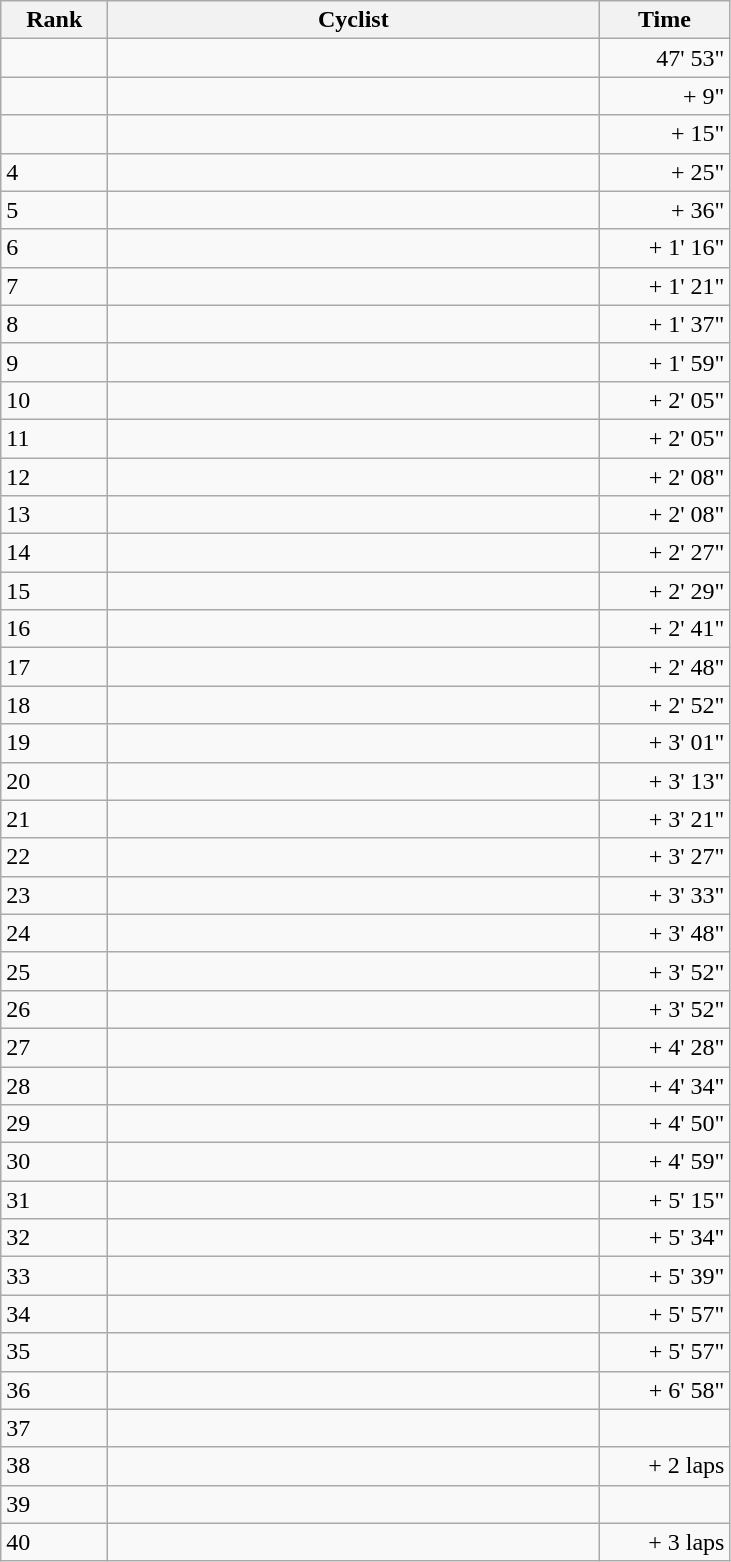<table class="wikitable">
<tr>
<th style="width: 4em;">Rank</th>
<th style="width: 20em;">Cyclist</th>
<th style="width: 5em;">Time</th>
</tr>
<tr>
<td></td>
<td></td>
<td align="right">47' 53"</td>
</tr>
<tr>
<td></td>
<td></td>
<td align="right">+ 9"</td>
</tr>
<tr>
<td></td>
<td></td>
<td align="right">+ 15"</td>
</tr>
<tr>
<td>4</td>
<td><s></s></td>
<td align="right">+ 25"</td>
</tr>
<tr>
<td>5</td>
<td></td>
<td align="right">+ 36"</td>
</tr>
<tr>
<td>6</td>
<td></td>
<td align="right">+ 1' 16"</td>
</tr>
<tr>
<td>7</td>
<td></td>
<td align="right">+ 1' 21"</td>
</tr>
<tr>
<td>8</td>
<td></td>
<td align="right">+ 1' 37"</td>
</tr>
<tr>
<td>9</td>
<td></td>
<td align="right">+ 1' 59"</td>
</tr>
<tr>
<td>10</td>
<td></td>
<td align="right">+ 2' 05"</td>
</tr>
<tr>
<td>11</td>
<td></td>
<td align="right">+ 2' 05"</td>
</tr>
<tr>
<td>12</td>
<td></td>
<td align="right">+ 2' 08"</td>
</tr>
<tr>
<td>13</td>
<td></td>
<td align="right">+ 2' 08"</td>
</tr>
<tr>
<td>14</td>
<td></td>
<td align="right">+ 2' 27"</td>
</tr>
<tr>
<td>15</td>
<td></td>
<td align="right">+ 2' 29"</td>
</tr>
<tr>
<td>16</td>
<td></td>
<td align="right">+ 2' 41"</td>
</tr>
<tr>
<td>17</td>
<td></td>
<td align="right">+ 2' 48"</td>
</tr>
<tr>
<td>18</td>
<td></td>
<td align="right">+ 2' 52"</td>
</tr>
<tr>
<td>19</td>
<td></td>
<td align="right">+ 3' 01"</td>
</tr>
<tr>
<td>20</td>
<td></td>
<td align="right">+ 3' 13"</td>
</tr>
<tr>
<td>21</td>
<td></td>
<td align="right">+ 3' 21"</td>
</tr>
<tr>
<td>22</td>
<td></td>
<td align="right">+ 3' 27"</td>
</tr>
<tr>
<td>23</td>
<td></td>
<td align="right">+ 3' 33"</td>
</tr>
<tr>
<td>24</td>
<td></td>
<td align="right">+ 3' 48"</td>
</tr>
<tr>
<td>25</td>
<td></td>
<td align="right">+ 3' 52"</td>
</tr>
<tr>
<td>26</td>
<td></td>
<td align="right">+ 3' 52"</td>
</tr>
<tr>
<td>27</td>
<td></td>
<td align="right">+ 4' 28"</td>
</tr>
<tr>
<td>28</td>
<td></td>
<td align="right">+ 4' 34"</td>
</tr>
<tr>
<td>29</td>
<td></td>
<td align="right">+ 4' 50"</td>
</tr>
<tr>
<td>30</td>
<td></td>
<td align="right">+ 4' 59"</td>
</tr>
<tr>
<td>31</td>
<td></td>
<td align="right">+ 5' 15"</td>
</tr>
<tr>
<td>32</td>
<td></td>
<td align="right">+ 5' 34"</td>
</tr>
<tr>
<td>33</td>
<td></td>
<td align="right">+ 5' 39"</td>
</tr>
<tr>
<td>34</td>
<td></td>
<td align="right">+ 5' 57"</td>
</tr>
<tr>
<td>35</td>
<td></td>
<td align="right">+ 5' 57"</td>
</tr>
<tr>
<td>36</td>
<td></td>
<td align="right">+ 6' 58"</td>
</tr>
<tr>
<td>37</td>
<td></td>
<td align="right"></td>
</tr>
<tr>
<td>38</td>
<td></td>
<td align="right">+ 2 laps</td>
</tr>
<tr>
<td>39</td>
<td></td>
<td align="right"></td>
</tr>
<tr>
<td>40</td>
<td></td>
<td align="right">+ 3 laps</td>
</tr>
</table>
